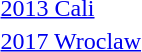<table>
<tr>
<td><a href='#'>2013 Cali</a></td>
<td></td>
<td></td>
<td></td>
</tr>
<tr>
<td><a href='#'>2017 Wroclaw</a></td>
<td></td>
<td></td>
<td></td>
</tr>
</table>
